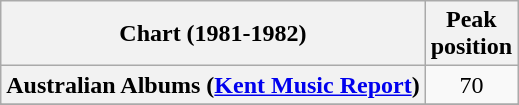<table class="wikitable sortable plainrowheaders" style="text-align:center">
<tr>
<th scope="col">Chart (1981-1982)</th>
<th scope="col">Peak<br> position</th>
</tr>
<tr>
<th scope="row">Australian Albums (<a href='#'>Kent Music Report</a>)</th>
<td align="center">70</td>
</tr>
<tr>
</tr>
<tr>
</tr>
<tr>
</tr>
</table>
